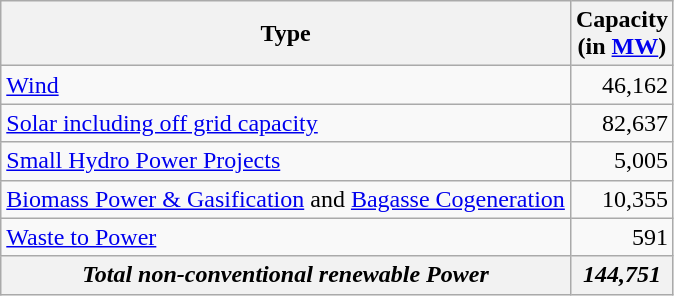<table class="wikitable sortable">
<tr>
<th>Type</th>
<th data-sort-type="numeric">Capacity<br>(in <a href='#'>MW</a>)</th>
</tr>
<tr>
<td><a href='#'>Wind</a></td>
<td style="text-align:right;">46,162</td>
</tr>
<tr>
<td><a href='#'>Solar including off grid capacity</a></td>
<td style="text-align:right;">82,637</td>
</tr>
<tr>
<td><a href='#'>Small Hydro Power Projects</a></td>
<td style="text-align:right;">5,005</td>
</tr>
<tr>
<td><a href='#'>Biomass Power & Gasification</a> and <a href='#'>Bagasse Cogeneration</a></td>
<td style="text-align:right;">10,355</td>
</tr>
<tr>
<td><a href='#'>Waste to Power</a></td>
<td style="text-align:right;">591</td>
</tr>
<tr>
<th><em>Total non-conventional renewable Power </em></th>
<th><em>144,751</em></th>
</tr>
</table>
